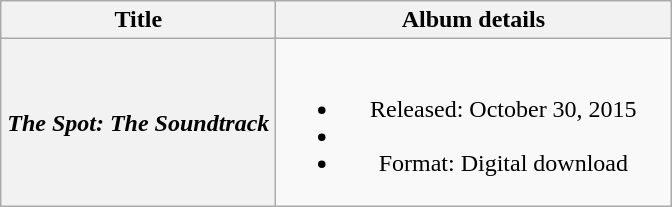<table class="wikitable plainrowheaders" style="text-align:center;">
<tr>
<th scope="col" rowspan="1" style="width:11em;">Title</th>
<th scope="col" rowspan="1" style="width:16em;">Album details</th>
</tr>
<tr>
<th scope="row"><em>The Spot: The Soundtrack</em></th>
<td><br><ul><li>Released: October 30, 2015</li><li></li><li>Format: Digital download</li></ul></td>
</tr>
</table>
